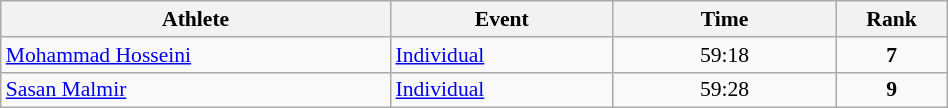<table class="wikitable" width="50%" style="text-align:center; font-size:90%">
<tr>
<th width="35%">Athlete</th>
<th width="20%">Event</th>
<th width="20%">Time</th>
<th width="10%">Rank</th>
</tr>
<tr>
<td align=left><a href='#'>Mohammad Hosseini</a></td>
<td align=left><a href='#'>Individual</a></td>
<td>59:18</td>
<td><strong>7</strong></td>
</tr>
<tr>
<td align=left><a href='#'>Sasan Malmir</a></td>
<td align=left><a href='#'>Individual</a></td>
<td>59:28</td>
<td><strong>9</strong></td>
</tr>
</table>
